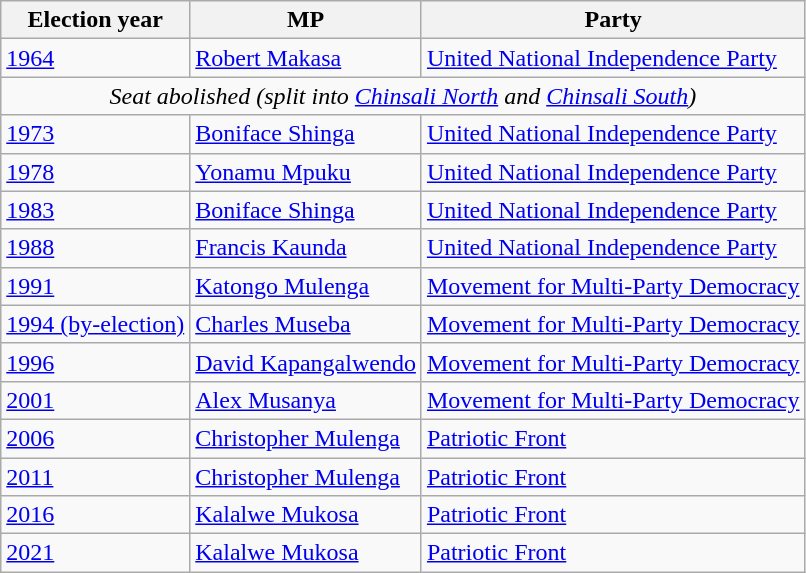<table class=wikitable>
<tr>
<th>Election year</th>
<th>MP</th>
<th>Party</th>
</tr>
<tr>
<td><a href='#'>1964</a></td>
<td><a href='#'>Robert Makasa</a></td>
<td><a href='#'>United National Independence Party</a></td>
</tr>
<tr>
<td colspan=3 align=center><em>Seat abolished (split into <a href='#'>Chinsali North</a> and <a href='#'>Chinsali South</a>)</em></td>
</tr>
<tr>
<td><a href='#'>1973</a></td>
<td><a href='#'>Boniface Shinga</a></td>
<td><a href='#'>United National Independence Party</a></td>
</tr>
<tr>
<td><a href='#'>1978</a></td>
<td><a href='#'>Yonamu Mpuku</a></td>
<td><a href='#'>United National Independence Party</a></td>
</tr>
<tr>
<td><a href='#'>1983</a></td>
<td><a href='#'>Boniface Shinga</a></td>
<td><a href='#'>United National Independence Party</a></td>
</tr>
<tr>
<td><a href='#'>1988</a></td>
<td><a href='#'>Francis Kaunda</a></td>
<td><a href='#'>United National Independence Party</a></td>
</tr>
<tr>
<td><a href='#'>1991</a></td>
<td><a href='#'>Katongo Mulenga</a></td>
<td><a href='#'>Movement for Multi-Party Democracy</a></td>
</tr>
<tr>
<td><a href='#'>1994 (by-election)</a></td>
<td><a href='#'>Charles Museba</a></td>
<td><a href='#'>Movement for Multi-Party Democracy</a></td>
</tr>
<tr>
<td><a href='#'>1996</a></td>
<td><a href='#'>David Kapangalwendo</a></td>
<td><a href='#'>Movement for Multi-Party Democracy</a></td>
</tr>
<tr>
<td><a href='#'>2001</a></td>
<td><a href='#'>Alex Musanya</a></td>
<td><a href='#'>Movement for Multi-Party Democracy</a></td>
</tr>
<tr>
<td><a href='#'>2006</a></td>
<td><a href='#'>Christopher Mulenga</a></td>
<td><a href='#'>Patriotic Front</a></td>
</tr>
<tr>
<td><a href='#'>2011</a></td>
<td><a href='#'>Christopher Mulenga</a></td>
<td><a href='#'>Patriotic Front</a></td>
</tr>
<tr>
<td><a href='#'>2016</a></td>
<td><a href='#'>Kalalwe Mukosa</a></td>
<td><a href='#'>Patriotic Front</a></td>
</tr>
<tr>
<td><a href='#'>2021</a></td>
<td><a href='#'>Kalalwe Mukosa</a></td>
<td><a href='#'>Patriotic Front</a></td>
</tr>
</table>
